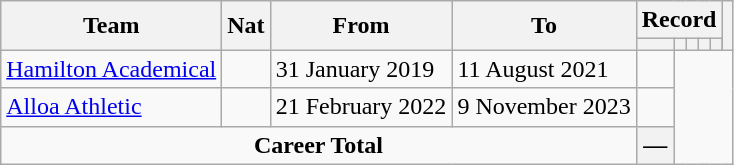<table class="wikitable" style="text-align: center">
<tr>
<th rowspan="2">Team</th>
<th rowspan="2">Nat</th>
<th rowspan="2">From</th>
<th rowspan="2">To</th>
<th colspan="8">Record</th>
<th rowspan=2></th>
</tr>
<tr>
<th></th>
<th></th>
<th></th>
<th></th>
<th></th>
</tr>
<tr>
<td align="left"><a href='#'>Hamilton Academical</a></td>
<td></td>
<td align=left>31 January 2019</td>
<td align=left>11 August 2021<br></td>
<td></td>
</tr>
<tr>
<td align="left"><a href='#'>Alloa Athletic</a></td>
<td></td>
<td align=left>21 February 2022</td>
<td align=left>9 November 2023<br></td>
<td></td>
</tr>
<tr>
<td colspan=4><strong>Career Total</strong><br></td>
<th>—</th>
</tr>
</table>
